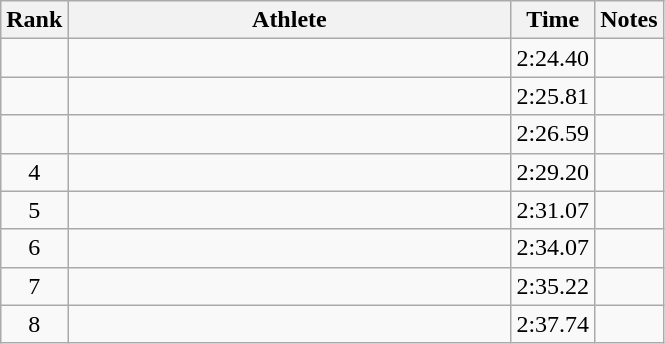<table class="wikitable" style="text-align:center">
<tr>
<th>Rank</th>
<th Style="width:18em">Athlete</th>
<th>Time</th>
<th>Notes</th>
</tr>
<tr>
<td></td>
<td style="text-align:left"></td>
<td>2:24.40</td>
<td></td>
</tr>
<tr>
<td></td>
<td style="text-align:left"></td>
<td>2:25.81</td>
<td></td>
</tr>
<tr>
<td></td>
<td style="text-align:left"></td>
<td>2:26.59</td>
<td></td>
</tr>
<tr>
<td>4</td>
<td style="text-align:left"></td>
<td>2:29.20</td>
<td></td>
</tr>
<tr>
<td>5</td>
<td style="text-align:left"></td>
<td>2:31.07</td>
<td></td>
</tr>
<tr>
<td>6</td>
<td style="text-align:left"></td>
<td>2:34.07</td>
<td></td>
</tr>
<tr>
<td>7</td>
<td style="text-align:left"></td>
<td>2:35.22</td>
<td></td>
</tr>
<tr>
<td>8</td>
<td style="text-align:left"></td>
<td>2:37.74</td>
<td></td>
</tr>
</table>
